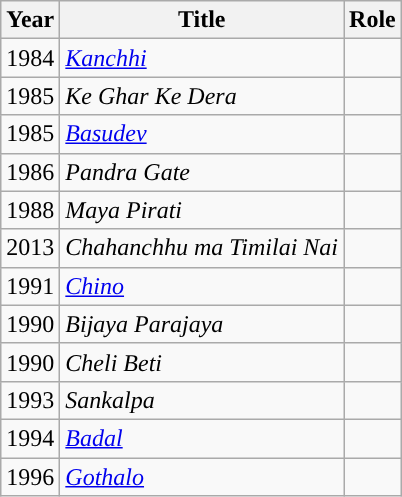<table class="wikitable sortable">
<tr>
<th>Year</th>
<th>Title</th>
<th>Role</th>
</tr>
<tr>
<td rowspan="1!">1984</td>
<td><em><a href='#'>Kanchhi</a></em></td>
<td></td>
</tr>
<tr>
<td rowspan="1!">1985</td>
<td><em>Ke Ghar Ke Dera</em></td>
<td></td>
</tr>
<tr>
<td rowspan="1!">1985</td>
<td><em><a href='#'>Basudev</a></em></td>
<td></td>
</tr>
<tr>
<td rowspan="1!">1986</td>
<td><em>Pandra Gate</em></td>
<td></td>
</tr>
<tr>
<td rowspan="1!">1988</td>
<td><em>Maya Pirati</em></td>
<td></td>
</tr>
<tr>
<td rowspan="1!">2013</td>
<td><em>Chahanchhu ma Timilai Nai</em></td>
<td></td>
</tr>
<tr>
<td rowspan="1!">1991</td>
<td><em><a href='#'>Chino</a></em></td>
<td></td>
</tr>
<tr>
<td rowspan="1!">1990</td>
<td><em>Bijaya Parajaya</em></td>
<td></td>
</tr>
<tr>
<td rowspan="1!">1990</td>
<td><em>Cheli Beti</em></td>
<td></td>
</tr>
<tr>
<td rowspan="1!">1993</td>
<td><em>Sankalpa</em></td>
<td></td>
</tr>
<tr>
<td rowspan="1!">1994</td>
<td><em><a href='#'>Badal</a></em></td>
<td></td>
</tr>
<tr>
<td rowspan="1!">1996</td>
<td><em><a href='#'>Gothalo</a></em></td>
<td></td>
</tr>
</table>
